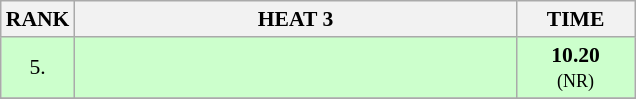<table class="wikitable" style="border-collapse: collapse; font-size: 90%;">
<tr>
<th>RANK</th>
<th style="width: 20em">HEAT 3</th>
<th style="width: 5em">TIME</th>
</tr>
<tr style="background:#ccffcc;">
<td align="center">5.</td>
<td></td>
<td align="center"><strong>10.20</strong><br> <small>(NR)</small></td>
</tr>
<tr>
</tr>
</table>
